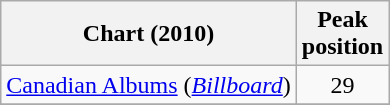<table class="wikitable">
<tr>
<th>Chart (2010)</th>
<th>Peak<br>position</th>
</tr>
<tr>
<td><a href='#'>Canadian Albums</a> (<a href='#'><em>Billboard</em></a>)</td>
<td align=center>29</td>
</tr>
<tr>
</tr>
</table>
